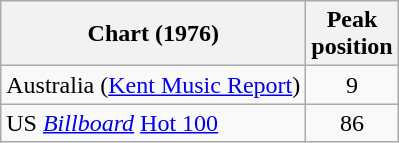<table class="wikitable sortable">
<tr>
<th>Chart (1976)</th>
<th>Peak<br>position</th>
</tr>
<tr>
<td>Australia (<a href='#'>Kent Music Report</a>)</td>
<td style="text-align:center;">9</td>
</tr>
<tr>
<td>US <em><a href='#'>Billboard</a></em> <a href='#'>Hot 100</a></td>
<td style="text-align:center;">86</td>
</tr>
</table>
